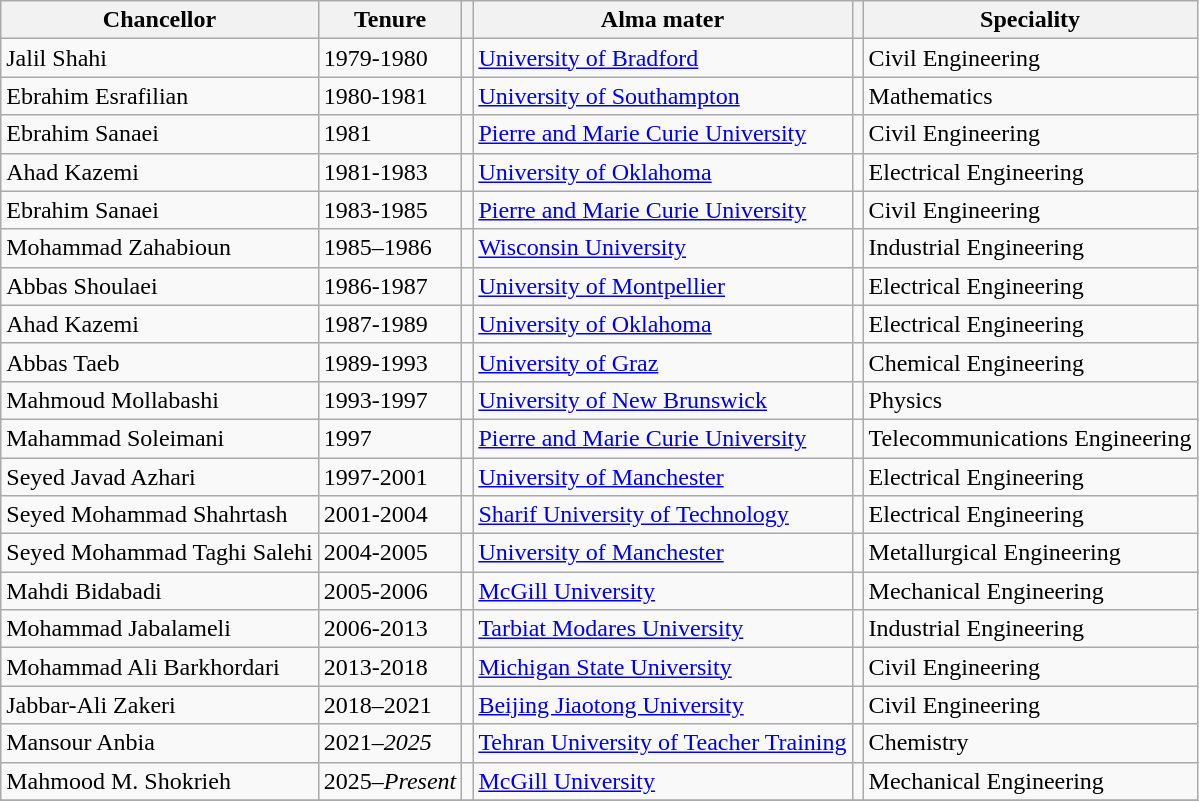<table class="wikitable">
<tr>
<th>Chancellor</th>
<th>Tenure</th>
<th></th>
<th>Alma mater</th>
<th></th>
<th>Speciality</th>
</tr>
<tr>
<td>Jalil Shahi</td>
<td>1979-1980</td>
<td></td>
<td> <a href='#'>University of Bradford</a></td>
<td></td>
<td>Civil Engineering</td>
</tr>
<tr>
<td>Ebrahim Esrafilian</td>
<td>1980-1981</td>
<td></td>
<td> <a href='#'>University of Southampton</a></td>
<td></td>
<td>Mathematics</td>
</tr>
<tr>
<td>Ebrahim Sanaei</td>
<td>1981</td>
<td></td>
<td> <a href='#'>Pierre and Marie Curie University</a></td>
<td></td>
<td>Civil Engineering</td>
</tr>
<tr>
<td>Ahad Kazemi</td>
<td>1981-1983</td>
<td></td>
<td> <a href='#'>University of Oklahoma</a></td>
<td></td>
<td>Electrical Engineering</td>
</tr>
<tr>
<td>Ebrahim Sanaei</td>
<td>1983-1985</td>
<td></td>
<td> <a href='#'>Pierre and Marie Curie University</a></td>
<td></td>
<td>Civil Engineering</td>
</tr>
<tr>
<td>Mohammad Zahabioun</td>
<td>1985–1986</td>
<td></td>
<td> <a href='#'>Wisconsin University</a></td>
<td></td>
<td>Industrial Engineering</td>
</tr>
<tr>
<td>Abbas Shoulaei</td>
<td>1986-1987</td>
<td></td>
<td> <a href='#'>University of Montpellier</a></td>
<td></td>
<td>Electrical Engineering</td>
</tr>
<tr>
<td>Ahad Kazemi</td>
<td>1987-1989</td>
<td></td>
<td> <a href='#'>University of Oklahoma</a></td>
<td></td>
<td>Electrical Engineering</td>
</tr>
<tr>
<td>Abbas Taeb</td>
<td>1989-1993</td>
<td></td>
<td> <a href='#'>University of Graz</a></td>
<td></td>
<td>Chemical Engineering</td>
</tr>
<tr>
<td>Mahmoud Mollabashi</td>
<td>1993-1997</td>
<td></td>
<td> <a href='#'>University of New Brunswick</a></td>
<td></td>
<td>Physics</td>
</tr>
<tr>
<td>Mahammad Soleimani</td>
<td>1997</td>
<td></td>
<td> <a href='#'>Pierre and Marie Curie University</a></td>
<td></td>
<td>Telecommunications Engineering</td>
</tr>
<tr>
<td>Seyed Javad Azhari</td>
<td>1997-2001</td>
<td></td>
<td> <a href='#'>University of Manchester</a></td>
<td></td>
<td>Electrical Engineering</td>
</tr>
<tr>
<td>Seyed Mohammad Shahrtash</td>
<td>2001-2004</td>
<td></td>
<td> <a href='#'>Sharif University of Technology</a></td>
<td></td>
<td>Electrical Engineering</td>
</tr>
<tr>
<td>Seyed Mohammad Taghi Salehi</td>
<td>2004-2005</td>
<td></td>
<td> <a href='#'>University of Manchester</a></td>
<td></td>
<td>Metallurgical Engineering</td>
</tr>
<tr>
<td>Mahdi Bidabadi</td>
<td>2005-2006</td>
<td></td>
<td> <a href='#'>McGill University</a></td>
<td></td>
<td>Mechanical Engineering</td>
</tr>
<tr>
<td>Mohammad Jabalameli</td>
<td>2006-2013</td>
<td></td>
<td> <a href='#'>Tarbiat Modares University</a></td>
<td></td>
<td>Industrial Engineering</td>
</tr>
<tr>
<td>Mohammad Ali Barkhordari</td>
<td>2013-2018</td>
<td></td>
<td> <a href='#'>Michigan State University</a></td>
<td></td>
<td>Civil Engineering</td>
</tr>
<tr>
<td>Jabbar-Ali Zakeri</td>
<td>2018–2021</td>
<td></td>
<td> <a href='#'>Beijing Jiaotong University</a></td>
<td></td>
<td>Civil Engineering</td>
</tr>
<tr>
<td>Mansour Anbia</td>
<td>2021–<em>2025</em></td>
<td></td>
<td> <a href='#'>Tehran University of Teacher Training</a></td>
<td></td>
<td>Chemistry</td>
</tr>
<tr>
<td>Mahmood M. Shokrieh</td>
<td>2025–<em>Present</em></td>
<td></td>
<td> <a href='#'>McGill University</a></td>
<td></td>
<td>Mechanical Engineering</td>
</tr>
<tr>
</tr>
</table>
